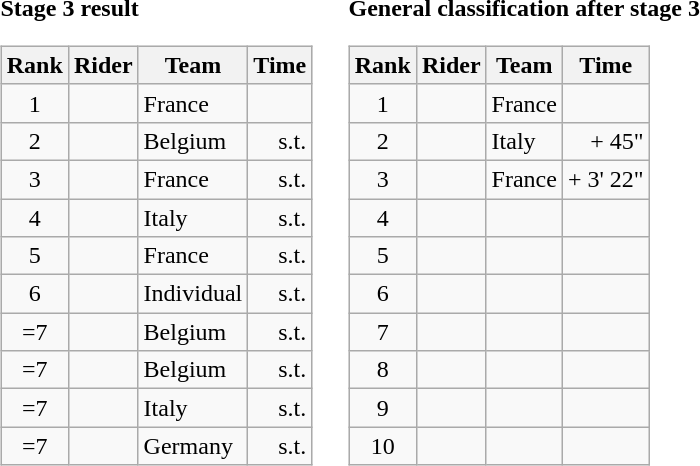<table>
<tr>
<td><strong>Stage 3 result</strong><br><table class="wikitable">
<tr>
<th scope="col">Rank</th>
<th scope="col">Rider</th>
<th scope="col">Team</th>
<th scope="col">Time</th>
</tr>
<tr>
<td style="text-align:center;">1</td>
<td></td>
<td>France</td>
<td style="text-align:right;"></td>
</tr>
<tr>
<td style="text-align:center;">2</td>
<td></td>
<td>Belgium</td>
<td style="text-align:right;">s.t.</td>
</tr>
<tr>
<td style="text-align:center;">3</td>
<td></td>
<td>France</td>
<td style="text-align:right;">s.t.</td>
</tr>
<tr>
<td style="text-align:center;">4</td>
<td></td>
<td>Italy</td>
<td style="text-align:right;">s.t.</td>
</tr>
<tr>
<td style="text-align:center;">5</td>
<td></td>
<td>France</td>
<td style="text-align:right;">s.t.</td>
</tr>
<tr>
<td style="text-align:center;">6</td>
<td></td>
<td>Individual</td>
<td style="text-align:right;">s.t.</td>
</tr>
<tr>
<td style="text-align:center;">=7</td>
<td></td>
<td>Belgium</td>
<td style="text-align:right;">s.t.</td>
</tr>
<tr>
<td style="text-align:center;">=7</td>
<td></td>
<td>Belgium</td>
<td style="text-align:right;">s.t.</td>
</tr>
<tr>
<td style="text-align:center;">=7</td>
<td></td>
<td>Italy</td>
<td style="text-align:right;">s.t.</td>
</tr>
<tr>
<td style="text-align:center;">=7</td>
<td></td>
<td>Germany</td>
<td style="text-align:right;">s.t.</td>
</tr>
</table>
</td>
<td></td>
<td><strong>General classification after stage 3</strong><br><table class="wikitable">
<tr>
<th scope="col">Rank</th>
<th scope="col">Rider</th>
<th scope="col">Team</th>
<th scope="col">Time</th>
</tr>
<tr>
<td style="text-align:center;">1</td>
<td></td>
<td>France</td>
<td style="text-align:right;"></td>
</tr>
<tr>
<td style="text-align:center;">2</td>
<td></td>
<td>Italy</td>
<td style="text-align:right;">+ 45"</td>
</tr>
<tr>
<td style="text-align:center;">3</td>
<td></td>
<td>France</td>
<td style="text-align:right;">+ 3' 22"</td>
</tr>
<tr>
<td style="text-align:center;">4</td>
<td></td>
<td></td>
<td></td>
</tr>
<tr>
<td style="text-align:center;">5</td>
<td></td>
<td></td>
<td></td>
</tr>
<tr>
<td style="text-align:center;">6</td>
<td></td>
<td></td>
<td></td>
</tr>
<tr>
<td style="text-align:center;">7</td>
<td></td>
<td></td>
<td></td>
</tr>
<tr>
<td style="text-align:center;">8</td>
<td></td>
<td></td>
<td></td>
</tr>
<tr>
<td style="text-align:center;">9</td>
<td></td>
<td></td>
<td></td>
</tr>
<tr>
<td style="text-align:center;">10</td>
<td></td>
<td></td>
<td></td>
</tr>
</table>
</td>
</tr>
</table>
